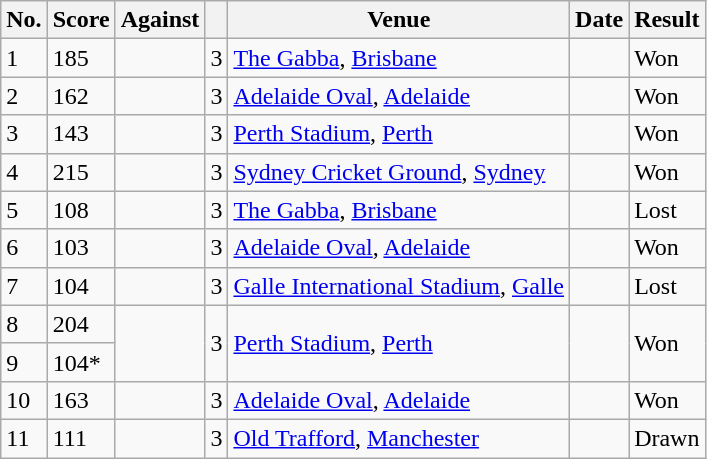<table class="wikitable sortable">
<tr>
<th>No.</th>
<th>Score</th>
<th>Against</th>
<th><a href='#'></a></th>
<th>Venue</th>
<th>Date</th>
<th>Result</th>
</tr>
<tr>
<td>1</td>
<td>185</td>
<td></td>
<td>3</td>
<td><a href='#'>The Gabba</a>, <a href='#'>Brisbane</a></td>
<td></td>
<td>Won</td>
</tr>
<tr>
<td>2</td>
<td>162</td>
<td></td>
<td>3</td>
<td><a href='#'>Adelaide Oval</a>, <a href='#'>Adelaide</a></td>
<td></td>
<td>Won</td>
</tr>
<tr>
<td>3</td>
<td>143</td>
<td></td>
<td>3</td>
<td><a href='#'>Perth Stadium</a>, <a href='#'>Perth</a></td>
<td></td>
<td>Won</td>
</tr>
<tr>
<td>4</td>
<td>215</td>
<td></td>
<td>3</td>
<td><a href='#'>Sydney Cricket Ground</a>, <a href='#'>Sydney</a></td>
<td></td>
<td>Won</td>
</tr>
<tr>
<td>5</td>
<td>108</td>
<td></td>
<td>3</td>
<td><a href='#'>The Gabba</a>, <a href='#'>Brisbane</a></td>
<td></td>
<td>Lost</td>
</tr>
<tr>
<td>6</td>
<td>103</td>
<td></td>
<td>3</td>
<td><a href='#'>Adelaide Oval</a>, <a href='#'>Adelaide</a></td>
<td></td>
<td>Won</td>
</tr>
<tr>
<td>7</td>
<td>104</td>
<td></td>
<td>3</td>
<td><a href='#'>Galle International Stadium</a>, <a href='#'>Galle</a></td>
<td></td>
<td>Lost</td>
</tr>
<tr>
<td>8</td>
<td>204</td>
<td rowspan="2"></td>
<td rowspan="2">3</td>
<td rowspan="2"><a href='#'>Perth Stadium</a>, <a href='#'>Perth</a></td>
<td rowspan="2"></td>
<td rowspan="2">Won</td>
</tr>
<tr>
<td>9</td>
<td>104*</td>
</tr>
<tr>
<td>10</td>
<td>163</td>
<td></td>
<td>3</td>
<td><a href='#'>Adelaide Oval</a>, <a href='#'>Adelaide</a></td>
<td></td>
<td>Won</td>
</tr>
<tr>
<td>11</td>
<td>111</td>
<td></td>
<td>3</td>
<td><a href='#'>Old Trafford</a>, <a href='#'>Manchester</a></td>
<td></td>
<td>Drawn</td>
</tr>
</table>
